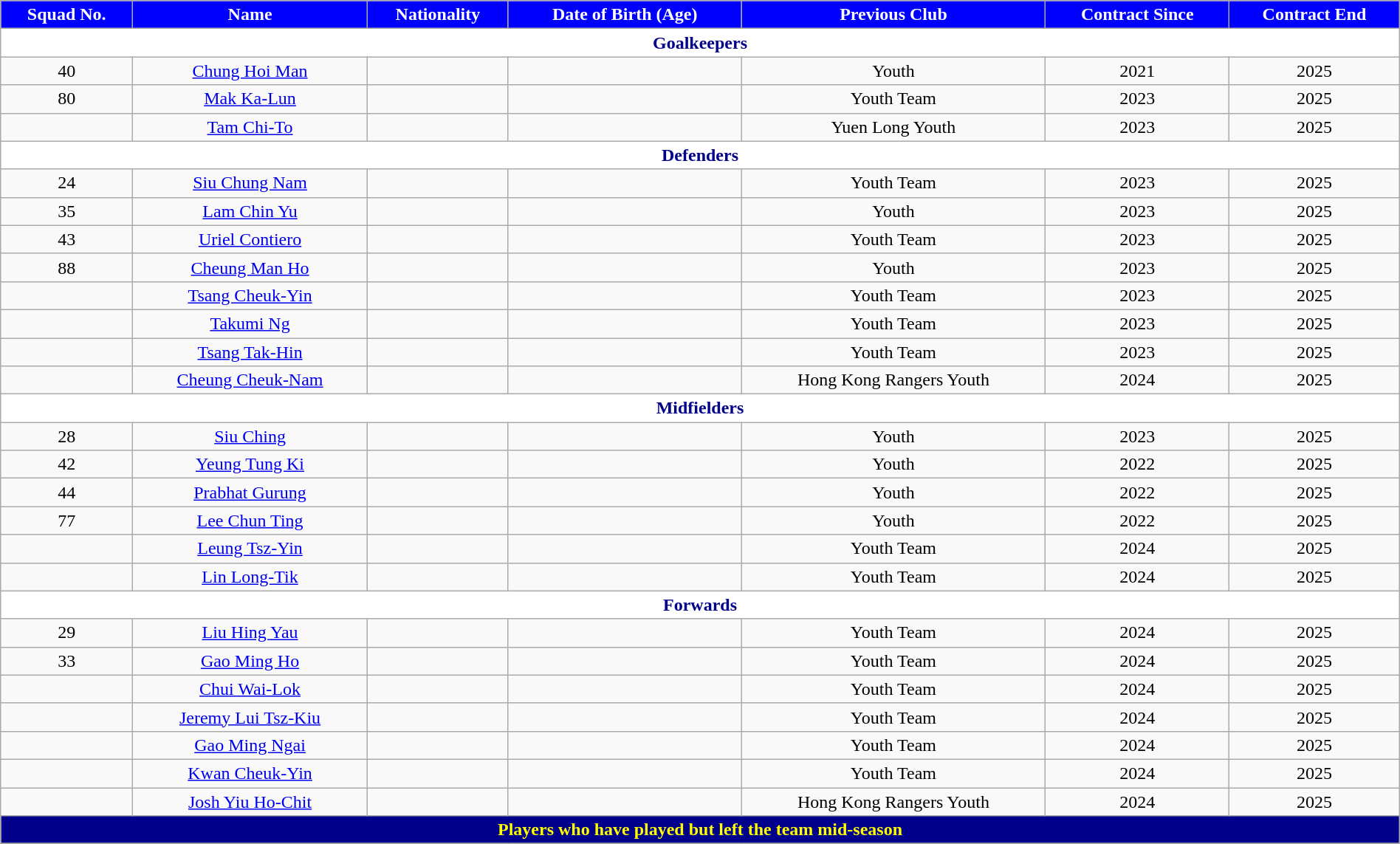<table class="wikitable" style="text-align:center; font-size:100%; width:100%;">
<tr>
<th style="background:blue; color:white; text-align:center;">Squad No.</th>
<th style="background:blue; color:white; text-align:center;">Name</th>
<th style="background:blue; color:white; text-align:center;">Nationality</th>
<th style="background:blue; color:white; text-align:center;">Date of Birth (Age)</th>
<th style="background:blue; color:white; text-align:center;">Previous Club</th>
<th style="background:blue; color:white; text-align:center;">Contract Since</th>
<th style="background:blue; color:white; text-align:center;">Contract End</th>
</tr>
<tr>
<th colspan="8" style="background:white; color:darkblue; text-align:center">Goalkeepers</th>
</tr>
<tr>
<td>40</td>
<td><a href='#'>Chung Hoi Man</a></td>
<td></td>
<td></td>
<td>Youth</td>
<td>2021</td>
<td>2025</td>
</tr>
<tr>
<td>80</td>
<td><a href='#'>Mak Ka-Lun</a></td>
<td></td>
<td></td>
<td>Youth Team</td>
<td>2023</td>
<td>2025</td>
</tr>
<tr>
<td></td>
<td><a href='#'>Tam Chi-To</a></td>
<td></td>
<td></td>
<td> Yuen Long Youth</td>
<td>2023</td>
<td>2025</td>
</tr>
<tr>
<th colspan="8" style="background:white; color:darkblue; text-align:center">Defenders</th>
</tr>
<tr>
<td>24</td>
<td><a href='#'>Siu Chung Nam</a></td>
<td></td>
<td></td>
<td>Youth Team</td>
<td>2023</td>
<td>2025</td>
</tr>
<tr>
<td>35</td>
<td><a href='#'>Lam Chin Yu</a></td>
<td></td>
<td></td>
<td>Youth</td>
<td>2023</td>
<td>2025</td>
</tr>
<tr>
<td>43</td>
<td><a href='#'>Uriel Contiero</a></td>
<td></td>
<td></td>
<td>Youth Team</td>
<td>2023</td>
<td>2025</td>
</tr>
<tr>
<td>88</td>
<td><a href='#'>Cheung Man Ho</a></td>
<td></td>
<td></td>
<td>Youth</td>
<td>2023</td>
<td>2025</td>
</tr>
<tr>
<td></td>
<td><a href='#'>Tsang Cheuk-Yin</a></td>
<td></td>
<td></td>
<td>Youth Team</td>
<td>2023</td>
<td>2025</td>
</tr>
<tr>
<td></td>
<td><a href='#'>Takumi Ng</a></td>
<td></td>
<td></td>
<td>Youth Team</td>
<td>2023</td>
<td>2025</td>
</tr>
<tr>
<td></td>
<td><a href='#'>Tsang Tak-Hin</a></td>
<td></td>
<td></td>
<td>Youth Team</td>
<td>2023</td>
<td>2025</td>
</tr>
<tr>
<td></td>
<td><a href='#'>Cheung Cheuk-Nam</a></td>
<td></td>
<td></td>
<td> Hong Kong Rangers Youth</td>
<td>2024</td>
<td>2025</td>
</tr>
<tr>
<th colspan="8" style="background:white; color:darkblue; text-align:center">Midfielders</th>
</tr>
<tr>
<td>28</td>
<td><a href='#'>Siu Ching</a></td>
<td></td>
<td></td>
<td>Youth</td>
<td>2023</td>
<td>2025</td>
</tr>
<tr>
<td>42</td>
<td><a href='#'>Yeung Tung Ki</a></td>
<td></td>
<td></td>
<td>Youth</td>
<td>2022</td>
<td>2025</td>
</tr>
<tr>
<td>44</td>
<td><a href='#'>Prabhat Gurung</a></td>
<td></td>
<td></td>
<td>Youth</td>
<td>2022</td>
<td>2025</td>
</tr>
<tr>
<td>77</td>
<td><a href='#'>Lee Chun Ting</a></td>
<td></td>
<td></td>
<td>Youth</td>
<td>2022</td>
<td>2025</td>
</tr>
<tr>
<td></td>
<td><a href='#'>Leung Tsz-Yin</a></td>
<td></td>
<td></td>
<td>Youth Team</td>
<td>2024</td>
<td>2025</td>
</tr>
<tr>
<td></td>
<td><a href='#'>Lin Long-Tik</a></td>
<td></td>
<td></td>
<td>Youth Team</td>
<td>2024</td>
<td>2025</td>
</tr>
<tr>
<th colspan="8" style="background:white; color:darkblue; text-align:center">Forwards</th>
</tr>
<tr>
<td>29</td>
<td><a href='#'>Liu Hing Yau</a></td>
<td></td>
<td></td>
<td>Youth Team</td>
<td>2024</td>
<td>2025</td>
</tr>
<tr>
<td>33</td>
<td><a href='#'>Gao Ming Ho</a></td>
<td></td>
<td></td>
<td>Youth Team</td>
<td>2024</td>
<td>2025</td>
</tr>
<tr>
<td></td>
<td><a href='#'>Chui Wai-Lok</a></td>
<td></td>
<td></td>
<td>Youth Team</td>
<td>2024</td>
<td>2025</td>
</tr>
<tr>
<td></td>
<td><a href='#'>Jeremy Lui Tsz-Kiu</a></td>
<td></td>
<td></td>
<td>Youth Team</td>
<td>2024</td>
<td>2025</td>
</tr>
<tr>
<td></td>
<td><a href='#'>Gao Ming Ngai</a></td>
<td></td>
<td></td>
<td>Youth Team</td>
<td>2024</td>
<td>2025</td>
</tr>
<tr>
<td></td>
<td><a href='#'>Kwan Cheuk-Yin</a></td>
<td></td>
<td></td>
<td>Youth Team</td>
<td>2024</td>
<td>2025</td>
</tr>
<tr>
<td></td>
<td><a href='#'>Josh Yiu Ho-Chit</a></td>
<td></td>
<td></td>
<td> Hong Kong Rangers Youth</td>
<td>2024</td>
<td>2025</td>
</tr>
<tr>
<th colspan="8" style="background:darkblue; color:yellow; text-align:center">Players who have played but left the team mid-season</th>
</tr>
<tr>
</tr>
</table>
